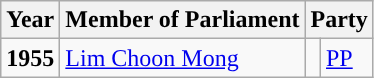<table class="wikitable">
<tr>
<th>Year</th>
<th>Member of Parliament</th>
<th colspan="2">Party</th>
</tr>
<tr>
<td><strong>1955</strong></td>
<td><a href='#'>Lim Choon Mong</a></td>
<td></td>
<td><a href='#'>PP</a></td>
</tr>
</table>
